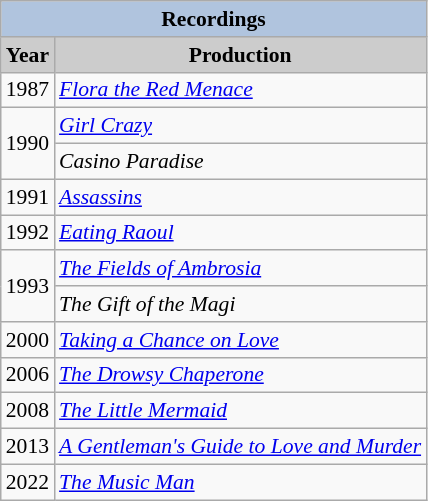<table class="wikitable" style="font-size:90%;">
<tr>
<th colspan=4 style="background:LightSteelBlue">Recordings</th>
</tr>
<tr>
<th style="background:#ccc;">Year</th>
<th style="background:#ccc;">Production</th>
</tr>
<tr>
<td>1987</td>
<td><em><a href='#'>Flora the Red Menace</a></em></td>
</tr>
<tr>
<td rowspan=2>1990</td>
<td><em><a href='#'>Girl Crazy</a></em></td>
</tr>
<tr>
<td><em>Casino Paradise</em></td>
</tr>
<tr>
<td>1991</td>
<td><em><a href='#'>Assassins</a></em></td>
</tr>
<tr>
<td>1992</td>
<td><em><a href='#'>Eating Raoul</a></em></td>
</tr>
<tr>
<td rowspan=2>1993</td>
<td><em><a href='#'>The Fields of Ambrosia</a></em></td>
</tr>
<tr>
<td><em>The Gift of the Magi</em></td>
</tr>
<tr>
<td>2000</td>
<td><em><a href='#'>Taking a Chance on Love</a></em></td>
</tr>
<tr>
<td>2006</td>
<td><em><a href='#'>The Drowsy Chaperone</a></em></td>
</tr>
<tr>
<td>2008</td>
<td><em><a href='#'>The Little Mermaid</a></em></td>
</tr>
<tr>
<td>2013</td>
<td><em><a href='#'>A Gentleman's Guide to Love and Murder</a></em></td>
</tr>
<tr>
<td>2022</td>
<td><em><a href='#'>The Music Man</a></em></td>
</tr>
</table>
